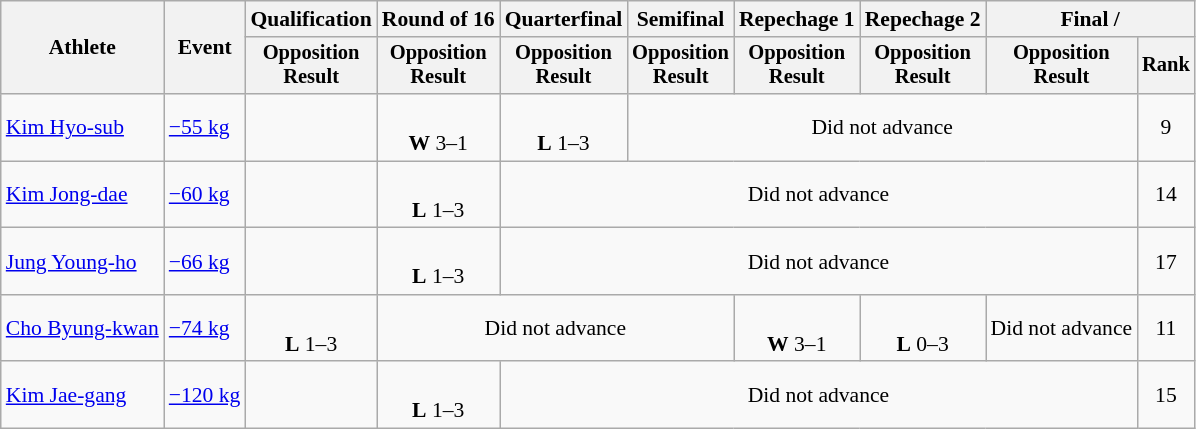<table class="wikitable" style="font-size:90%">
<tr>
<th rowspan="2">Athlete</th>
<th rowspan="2">Event</th>
<th>Qualification</th>
<th>Round of 16</th>
<th>Quarterfinal</th>
<th>Semifinal</th>
<th>Repechage 1</th>
<th>Repechage 2</th>
<th colspan=2>Final / </th>
</tr>
<tr style="font-size: 95%">
<th>Opposition<br>Result</th>
<th>Opposition<br>Result</th>
<th>Opposition<br>Result</th>
<th>Opposition<br>Result</th>
<th>Opposition<br>Result</th>
<th>Opposition<br>Result</th>
<th>Opposition<br>Result</th>
<th>Rank</th>
</tr>
<tr align=center>
<td align=left><a href='#'>Kim Hyo-sub</a></td>
<td align=left><a href='#'>−55 kg</a></td>
<td></td>
<td><br><strong>W</strong> 3–1 <sup></sup></td>
<td><br><strong>L</strong> 1–3 <sup></sup></td>
<td colspan=4>Did not advance</td>
<td>9</td>
</tr>
<tr align=center>
<td align=left><a href='#'>Kim Jong-dae</a></td>
<td align=left><a href='#'>−60 kg</a></td>
<td></td>
<td><br><strong>L</strong> 1–3 <sup></sup></td>
<td colspan=5>Did not advance</td>
<td>14</td>
</tr>
<tr align=center>
<td align=left><a href='#'>Jung Young-ho</a></td>
<td align=left><a href='#'>−66 kg</a></td>
<td></td>
<td><br><strong>L</strong> 1–3 <sup></sup></td>
<td colspan=5>Did not advance</td>
<td>17</td>
</tr>
<tr align=center>
<td align=left><a href='#'>Cho Byung-kwan</a></td>
<td align=left><a href='#'>−74 kg</a></td>
<td><br><strong>L</strong> 1–3 <sup></sup></td>
<td colspan=3>Did not advance</td>
<td><br><strong>W</strong> 3–1 <sup></sup></td>
<td><br><strong>L</strong> 0–3 <sup></sup></td>
<td>Did not advance</td>
<td>11</td>
</tr>
<tr align=center>
<td align=left><a href='#'>Kim Jae-gang</a></td>
<td align=left><a href='#'>−120 kg</a></td>
<td></td>
<td><br><strong>L</strong> 1–3 <sup></sup></td>
<td colspan=5>Did not advance</td>
<td>15</td>
</tr>
</table>
